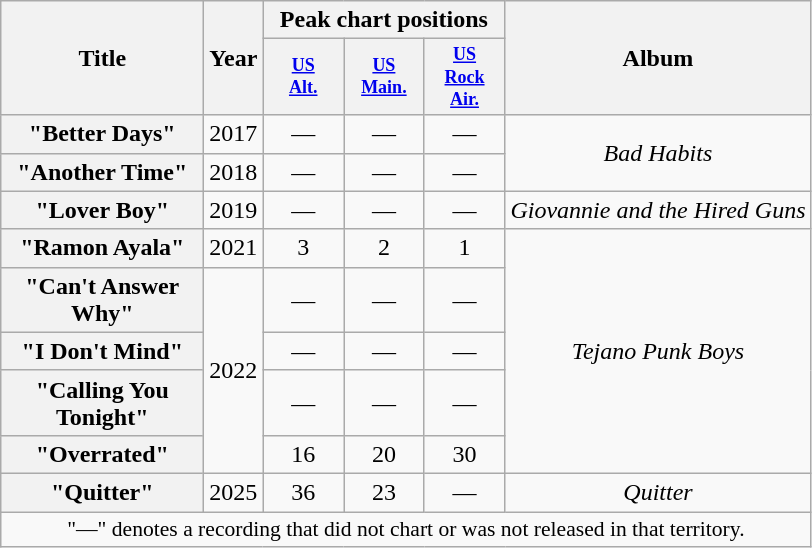<table class="wikitable plainrowheaders" style="text-align:center;">
<tr>
<th scope="col" rowspan="2" style="width:8em;">Title</th>
<th scope="col" rowspan="2">Year</th>
<th scope="col" colspan="3">Peak chart positions</th>
<th scope="col" rowspan="2">Album</th>
</tr>
<tr>
<th style="width:4em;font-size:75%"><a href='#'>US<br>Alt.</a><br></th>
<th style="width:4em;font-size:75%"><a href='#'>US<br>Main.</a><br></th>
<th style="width:4em;font-size:75%"><a href='#'>US<br>Rock<br>Air.</a><br></th>
</tr>
<tr>
<th scope="row">"Better Days"</th>
<td>2017</td>
<td>―</td>
<td>―</td>
<td>―</td>
<td rowspan="2"><em>Bad Habits</em></td>
</tr>
<tr>
<th scope="row">"Another Time"</th>
<td>2018</td>
<td>―</td>
<td>―</td>
<td>―</td>
</tr>
<tr>
<th scope="row">"Lover Boy"</th>
<td>2019</td>
<td>―</td>
<td>―</td>
<td>―</td>
<td><em>Giovannie and the Hired Guns</em></td>
</tr>
<tr>
<th scope="row">"Ramon Ayala" </th>
<td>2021</td>
<td>3</td>
<td>2</td>
<td>1</td>
<td rowspan="5"><em>Tejano Punk Boys</em></td>
</tr>
<tr>
<th scope="row">"Can't Answer Why"</th>
<td rowspan="4">2022</td>
<td>―</td>
<td>―</td>
<td>―</td>
</tr>
<tr>
<th scope="row">"I Don't Mind"</th>
<td>―</td>
<td>―</td>
<td>―</td>
</tr>
<tr>
<th scope="row">"Calling You Tonight"</th>
<td>―</td>
<td>―</td>
<td>―</td>
</tr>
<tr>
<th scope="row">"Overrated"</th>
<td>16</td>
<td>20</td>
<td>30</td>
</tr>
<tr>
<th scope="row">"Quitter"</th>
<td>2025</td>
<td>36</td>
<td>23</td>
<td>―</td>
<td><em>Quitter</em></td>
</tr>
<tr>
<td colspan="8" style="font-size:90%">"—" denotes a recording that did not chart or was not released in that territory.</td>
</tr>
</table>
